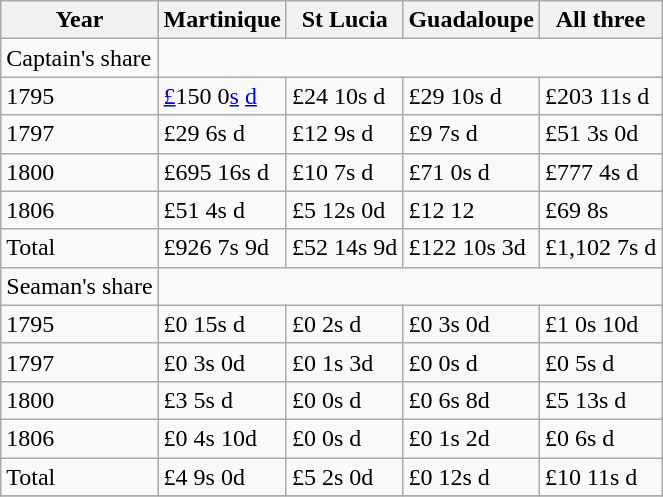<table class="sortable wikitable">
<tr>
<th>Year</th>
<th>Martinique</th>
<th>St Lucia</th>
<th>Guadaloupe</th>
<th>All three</th>
</tr>
<tr>
<td>Captain's share</td>
</tr>
<tr>
<td>1795</td>
<td><a href='#'>£</a>150 0<a href='#'>s</a> <a href='#'>d</a></td>
<td>£24 10s d</td>
<td>£29 10s d</td>
<td>£203 11s d</td>
</tr>
<tr>
<td>1797</td>
<td>£29 6s d</td>
<td>£12 9s d</td>
<td>£9 7s d</td>
<td>£51 3s 0d</td>
</tr>
<tr>
<td>1800</td>
<td>£695 16s d</td>
<td>£10 7s d</td>
<td>£71 0s d</td>
<td>£777 4s d</td>
</tr>
<tr>
<td>1806</td>
<td>£51 4s d</td>
<td>£5 12s 0d</td>
<td>£12 12 </td>
<td>£69 8s </td>
</tr>
<tr>
<td>Total</td>
<td>£926 7s 9d</td>
<td>£52 14s 9d</td>
<td>£122 10s 3d</td>
<td>£1,102 7s d</td>
</tr>
<tr>
<td>Seaman's share</td>
</tr>
<tr>
<td>1795</td>
<td>£0 15s d</td>
<td>£0 2s d</td>
<td>£0 3s 0d</td>
<td>£1 0s 10d</td>
</tr>
<tr>
<td>1797</td>
<td>£0 3s 0d</td>
<td>£0 1s 3d</td>
<td>£0 0s d</td>
<td>£0 5s d</td>
</tr>
<tr>
<td>1800</td>
<td>£3 5s d</td>
<td>£0 0s d</td>
<td>£0 6s 8d</td>
<td>£5 13s d</td>
</tr>
<tr>
<td>1806</td>
<td>£0 4s 10d</td>
<td>£0 0s d</td>
<td>£0 1s 2d</td>
<td>£0 6s d</td>
</tr>
<tr>
<td>Total</td>
<td>£4 9s 0d</td>
<td>£5 2s 0d</td>
<td>£0 12s d</td>
<td>£10 11s d</td>
</tr>
<tr>
</tr>
</table>
